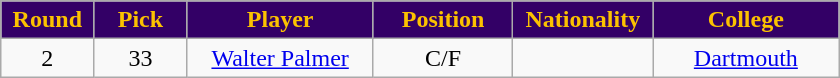<table class="wikitable sortable sortable">
<tr>
<th style="background:#306; color:#FCC200" width="10%">Round</th>
<th style="background:#306; color:#FCC200" width="10%">Pick</th>
<th style="background:#306; color:#FCC200" width="20%">Player</th>
<th style="background:#306; color:#FCC200" width="15%">Position</th>
<th style="background:#306; color:#FCC200" width="15%">Nationality</th>
<th style="background:#306; color:#FCC200" width="20%">College</th>
</tr>
<tr style="text-align: center">
<td>2</td>
<td>33</td>
<td><a href='#'>Walter Palmer</a></td>
<td>C/F</td>
<td></td>
<td><a href='#'>Dartmouth</a></td>
</tr>
</table>
